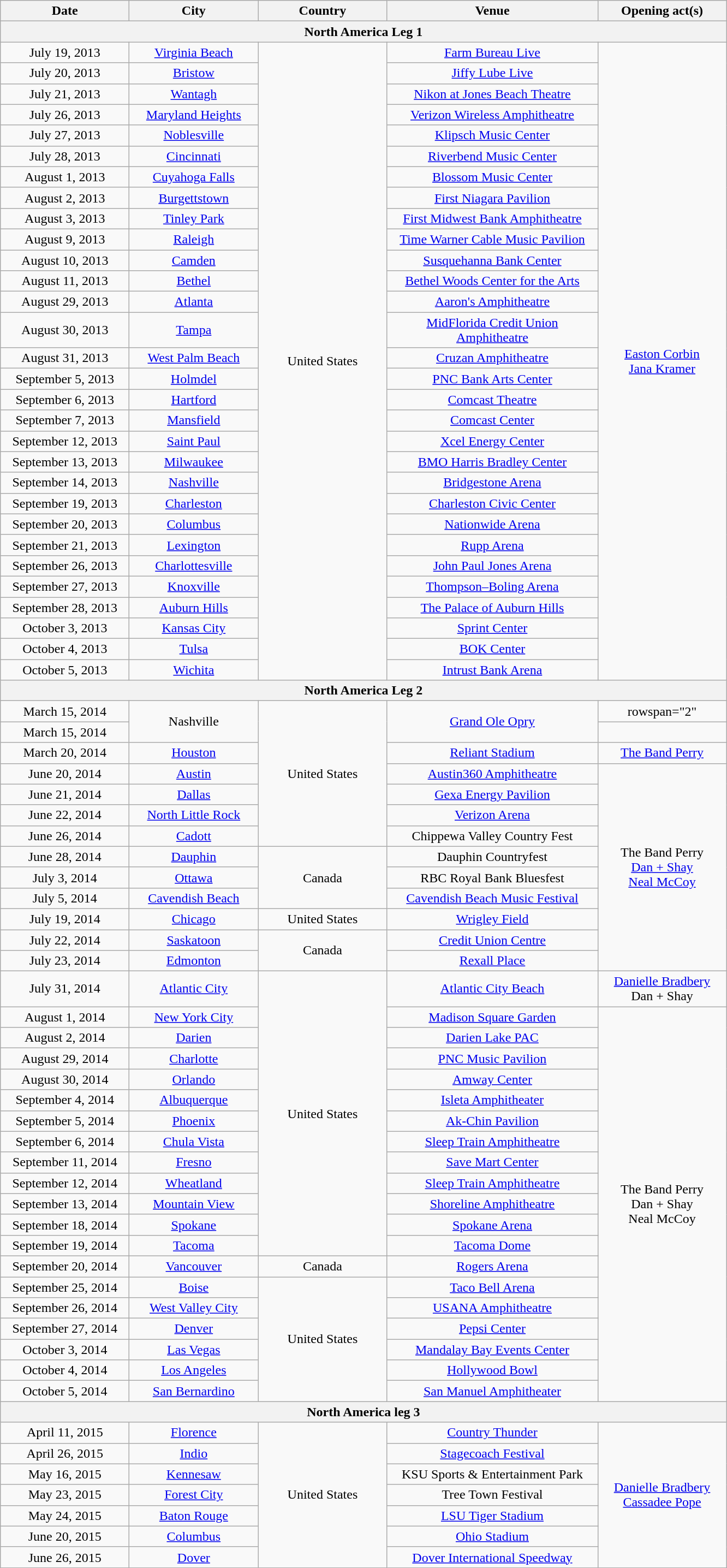<table class="wikitable" style="text-align:center;">
<tr>
<th style="width:150px;">Date</th>
<th style="width:150px;">City</th>
<th style="width:150px;">Country</th>
<th style="width:250px;">Venue</th>
<th style="width:150px;">Opening act(s)</th>
</tr>
<tr>
<th colspan="5">North America Leg 1</th>
</tr>
<tr>
<td>July 19, 2013</td>
<td><a href='#'>Virginia Beach</a></td>
<td rowspan="30">United States</td>
<td><a href='#'>Farm Bureau Live</a></td>
<td rowspan="30"><a href='#'>Easton Corbin</a><br><a href='#'>Jana Kramer</a></td>
</tr>
<tr>
<td>July 20, 2013</td>
<td><a href='#'>Bristow</a></td>
<td><a href='#'>Jiffy Lube Live</a></td>
</tr>
<tr>
<td>July 21, 2013</td>
<td><a href='#'>Wantagh</a></td>
<td><a href='#'>Nikon at Jones Beach Theatre</a></td>
</tr>
<tr>
<td>July 26, 2013</td>
<td><a href='#'>Maryland Heights</a></td>
<td><a href='#'>Verizon Wireless Amphitheatre</a></td>
</tr>
<tr>
<td>July 27, 2013</td>
<td><a href='#'>Noblesville</a></td>
<td><a href='#'>Klipsch Music Center</a></td>
</tr>
<tr>
<td>July 28, 2013</td>
<td><a href='#'>Cincinnati</a></td>
<td><a href='#'>Riverbend Music Center</a></td>
</tr>
<tr>
<td>August 1, 2013</td>
<td><a href='#'>Cuyahoga Falls</a></td>
<td><a href='#'>Blossom Music Center</a></td>
</tr>
<tr>
<td>August 2, 2013</td>
<td><a href='#'>Burgettstown</a></td>
<td><a href='#'>First Niagara Pavilion</a></td>
</tr>
<tr>
<td>August 3, 2013</td>
<td><a href='#'>Tinley Park</a></td>
<td><a href='#'>First Midwest Bank Amphitheatre</a></td>
</tr>
<tr>
<td>August 9, 2013</td>
<td><a href='#'>Raleigh</a></td>
<td><a href='#'>Time Warner Cable Music Pavilion</a></td>
</tr>
<tr>
<td>August 10, 2013</td>
<td><a href='#'>Camden</a></td>
<td><a href='#'>Susquehanna Bank Center</a></td>
</tr>
<tr>
<td>August 11, 2013</td>
<td><a href='#'>Bethel</a></td>
<td><a href='#'>Bethel Woods Center for the Arts</a></td>
</tr>
<tr>
<td>August 29, 2013</td>
<td><a href='#'>Atlanta</a></td>
<td><a href='#'>Aaron's Amphitheatre</a></td>
</tr>
<tr>
<td>August 30, 2013</td>
<td><a href='#'>Tampa</a></td>
<td><a href='#'>MidFlorida Credit Union Amphitheatre</a></td>
</tr>
<tr>
<td>August 31, 2013</td>
<td><a href='#'>West Palm Beach</a></td>
<td><a href='#'>Cruzan Amphitheatre</a></td>
</tr>
<tr>
<td>September 5, 2013</td>
<td><a href='#'>Holmdel</a></td>
<td><a href='#'>PNC Bank Arts Center</a></td>
</tr>
<tr>
<td>September 6, 2013</td>
<td><a href='#'>Hartford</a></td>
<td><a href='#'>Comcast Theatre</a></td>
</tr>
<tr>
<td>September 7, 2013</td>
<td><a href='#'>Mansfield</a></td>
<td><a href='#'>Comcast Center</a></td>
</tr>
<tr>
<td>September 12, 2013</td>
<td><a href='#'>Saint Paul</a></td>
<td><a href='#'>Xcel Energy Center</a></td>
</tr>
<tr>
<td>September 13, 2013</td>
<td><a href='#'>Milwaukee</a></td>
<td><a href='#'>BMO Harris Bradley Center</a></td>
</tr>
<tr>
<td>September 14, 2013</td>
<td><a href='#'>Nashville</a></td>
<td><a href='#'>Bridgestone Arena</a></td>
</tr>
<tr>
<td>September 19, 2013</td>
<td><a href='#'>Charleston</a></td>
<td><a href='#'>Charleston Civic Center</a></td>
</tr>
<tr>
<td>September 20, 2013</td>
<td><a href='#'>Columbus</a></td>
<td><a href='#'>Nationwide Arena</a></td>
</tr>
<tr>
<td>September 21, 2013</td>
<td><a href='#'>Lexington</a></td>
<td><a href='#'>Rupp Arena</a></td>
</tr>
<tr>
<td>September 26, 2013</td>
<td><a href='#'>Charlottesville</a></td>
<td><a href='#'>John Paul Jones Arena</a></td>
</tr>
<tr>
<td>September 27, 2013</td>
<td><a href='#'>Knoxville</a></td>
<td><a href='#'>Thompson–Boling Arena</a></td>
</tr>
<tr>
<td>September 28, 2013</td>
<td><a href='#'>Auburn Hills</a></td>
<td><a href='#'>The Palace of Auburn Hills</a></td>
</tr>
<tr>
<td>October 3, 2013</td>
<td><a href='#'>Kansas City</a></td>
<td><a href='#'>Sprint Center</a></td>
</tr>
<tr>
<td>October 4, 2013</td>
<td><a href='#'>Tulsa</a></td>
<td><a href='#'>BOK Center</a></td>
</tr>
<tr>
<td>October 5, 2013</td>
<td><a href='#'>Wichita</a></td>
<td><a href='#'>Intrust Bank Arena</a></td>
</tr>
<tr>
<th colspan="5">North America Leg 2</th>
</tr>
<tr>
<td>March 15, 2014</td>
<td rowspan="2">Nashville</td>
<td rowspan="7">United States</td>
<td rowspan="2"><a href='#'>Grand Ole Opry</a></td>
<td>rowspan="2" </td>
</tr>
<tr>
<td>March 15, 2014</td>
</tr>
<tr>
<td>March 20, 2014</td>
<td><a href='#'>Houston</a></td>
<td><a href='#'>Reliant Stadium</a></td>
<td><a href='#'>The Band Perry</a></td>
</tr>
<tr>
<td>June 20, 2014</td>
<td><a href='#'>Austin</a></td>
<td><a href='#'>Austin360 Amphitheatre</a></td>
<td rowspan="10">The Band Perry<br><a href='#'>Dan + Shay</a><br><a href='#'>Neal McCoy</a></td>
</tr>
<tr>
<td>June 21, 2014</td>
<td><a href='#'>Dallas</a></td>
<td><a href='#'>Gexa Energy Pavilion</a></td>
</tr>
<tr>
<td>June 22, 2014</td>
<td><a href='#'>North Little Rock</a></td>
<td><a href='#'>Verizon Arena</a></td>
</tr>
<tr>
<td>June 26, 2014</td>
<td><a href='#'>Cadott</a></td>
<td>Chippewa Valley Country Fest</td>
</tr>
<tr>
<td>June 28, 2014</td>
<td><a href='#'>Dauphin</a></td>
<td rowspan="3">Canada</td>
<td>Dauphin Countryfest</td>
</tr>
<tr>
<td>July 3, 2014</td>
<td><a href='#'>Ottawa</a></td>
<td>RBC Royal Bank Bluesfest</td>
</tr>
<tr>
<td>July 5, 2014</td>
<td><a href='#'>Cavendish Beach</a></td>
<td><a href='#'>Cavendish Beach Music Festival</a></td>
</tr>
<tr>
<td>July 19, 2014</td>
<td><a href='#'>Chicago</a></td>
<td>United States</td>
<td><a href='#'>Wrigley Field</a></td>
</tr>
<tr>
<td>July 22, 2014</td>
<td><a href='#'>Saskatoon</a></td>
<td rowspan="2">Canada</td>
<td><a href='#'>Credit Union Centre</a></td>
</tr>
<tr>
<td>July 23, 2014</td>
<td><a href='#'>Edmonton</a></td>
<td><a href='#'>Rexall Place</a></td>
</tr>
<tr>
<td>July 31, 2014</td>
<td><a href='#'>Atlantic City</a></td>
<td rowspan="13">United States</td>
<td><a href='#'>Atlantic City Beach</a></td>
<td><a href='#'>Danielle Bradbery</a><br>Dan + Shay</td>
</tr>
<tr>
<td>August 1, 2014</td>
<td><a href='#'>New York City</a></td>
<td><a href='#'>Madison Square Garden</a></td>
<td rowspan="19">The Band Perry<br>Dan + Shay<br>Neal McCoy</td>
</tr>
<tr>
<td>August 2, 2014</td>
<td><a href='#'>Darien</a></td>
<td><a href='#'>Darien Lake PAC</a></td>
</tr>
<tr>
<td>August 29, 2014</td>
<td><a href='#'>Charlotte</a></td>
<td><a href='#'>PNC Music Pavilion</a></td>
</tr>
<tr>
<td>August 30, 2014</td>
<td><a href='#'>Orlando</a></td>
<td><a href='#'>Amway Center</a></td>
</tr>
<tr>
<td>September 4, 2014</td>
<td><a href='#'>Albuquerque</a></td>
<td><a href='#'>Isleta Amphitheater</a></td>
</tr>
<tr>
<td>September 5, 2014</td>
<td><a href='#'>Phoenix</a></td>
<td><a href='#'>Ak-Chin Pavilion</a></td>
</tr>
<tr>
<td>September 6, 2014</td>
<td><a href='#'>Chula Vista</a></td>
<td><a href='#'>Sleep Train Amphitheatre</a></td>
</tr>
<tr>
<td>September 11, 2014</td>
<td><a href='#'>Fresno</a></td>
<td><a href='#'>Save Mart Center</a></td>
</tr>
<tr>
<td>September 12, 2014</td>
<td><a href='#'>Wheatland</a></td>
<td><a href='#'>Sleep Train Amphitheatre</a></td>
</tr>
<tr>
<td>September 13, 2014</td>
<td><a href='#'>Mountain View</a></td>
<td><a href='#'>Shoreline Amphitheatre</a></td>
</tr>
<tr>
<td>September 18, 2014</td>
<td><a href='#'>Spokane</a></td>
<td><a href='#'>Spokane Arena</a></td>
</tr>
<tr>
<td>September 19, 2014</td>
<td><a href='#'>Tacoma</a></td>
<td><a href='#'>Tacoma Dome</a></td>
</tr>
<tr>
<td>September 20, 2014</td>
<td><a href='#'>Vancouver</a></td>
<td>Canada</td>
<td><a href='#'>Rogers Arena</a></td>
</tr>
<tr>
<td>September 25, 2014</td>
<td><a href='#'>Boise</a></td>
<td rowspan="6">United States</td>
<td><a href='#'>Taco Bell Arena</a></td>
</tr>
<tr>
<td>September 26, 2014</td>
<td><a href='#'>West Valley City</a></td>
<td><a href='#'>USANA Amphitheatre</a></td>
</tr>
<tr>
<td>September 27, 2014</td>
<td><a href='#'>Denver</a></td>
<td><a href='#'>Pepsi Center</a></td>
</tr>
<tr>
<td>October 3, 2014</td>
<td><a href='#'>Las Vegas</a></td>
<td><a href='#'>Mandalay Bay Events Center</a></td>
</tr>
<tr>
<td>October 4, 2014</td>
<td><a href='#'>Los Angeles</a></td>
<td><a href='#'>Hollywood Bowl</a></td>
</tr>
<tr>
<td>October 5, 2014</td>
<td><a href='#'>San Bernardino</a></td>
<td><a href='#'>San Manuel Amphitheater</a></td>
</tr>
<tr>
<th colspan="5">North America leg 3</th>
</tr>
<tr>
<td>April 11, 2015</td>
<td><a href='#'>Florence</a></td>
<td rowspan="7">United States</td>
<td><a href='#'>Country Thunder</a></td>
<td rowspan="7"><a href='#'>Danielle Bradbery</a><br><a href='#'>Cassadee Pope</a></td>
</tr>
<tr>
<td>April 26, 2015</td>
<td><a href='#'>Indio</a></td>
<td><a href='#'>Stagecoach Festival</a></td>
</tr>
<tr>
<td>May 16, 2015</td>
<td><a href='#'>Kennesaw</a></td>
<td>KSU Sports & Entertainment Park</td>
</tr>
<tr>
<td>May 23, 2015</td>
<td><a href='#'>Forest City</a></td>
<td>Tree Town Festival</td>
</tr>
<tr>
<td>May 24, 2015</td>
<td><a href='#'>Baton Rouge</a></td>
<td><a href='#'>LSU Tiger Stadium</a></td>
</tr>
<tr>
<td>June 20, 2015 </td>
<td><a href='#'>Columbus</a></td>
<td><a href='#'>Ohio Stadium</a></td>
</tr>
<tr>
<td>June 26, 2015 </td>
<td><a href='#'>Dover</a></td>
<td><a href='#'>Dover International Speedway</a></td>
</tr>
</table>
